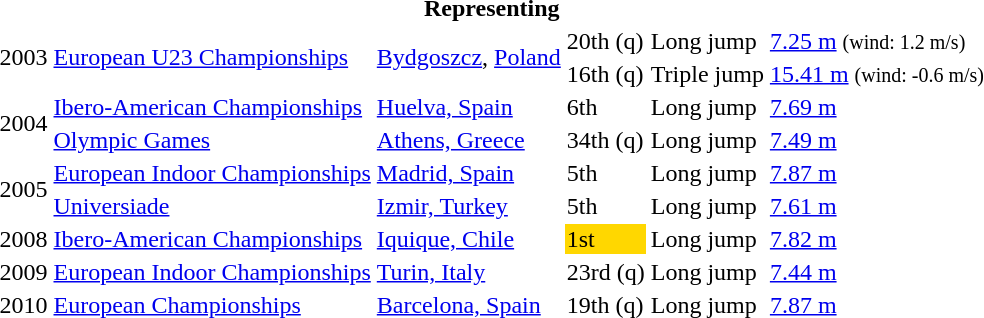<table>
<tr>
<th colspan="6">Representing </th>
</tr>
<tr>
<td rowspan=2>2003</td>
<td rowspan=2><a href='#'>European U23 Championships</a></td>
<td rowspan=2><a href='#'>Bydgoszcz</a>, <a href='#'>Poland</a></td>
<td>20th (q)</td>
<td>Long jump</td>
<td><a href='#'>7.25 m</a> <small>(wind: 1.2 m/s)</small></td>
</tr>
<tr>
<td>16th (q)</td>
<td>Triple jump</td>
<td><a href='#'>15.41 m</a> <small>(wind: -0.6 m/s)</small></td>
</tr>
<tr>
<td rowspan=2>2004</td>
<td><a href='#'>Ibero-American Championships</a></td>
<td><a href='#'>Huelva, Spain</a></td>
<td>6th</td>
<td>Long jump</td>
<td><a href='#'>7.69 m</a></td>
</tr>
<tr>
<td><a href='#'>Olympic Games</a></td>
<td><a href='#'>Athens, Greece</a></td>
<td>34th (q)</td>
<td>Long jump</td>
<td><a href='#'>7.49 m</a></td>
</tr>
<tr>
<td rowspan=2>2005</td>
<td><a href='#'>European Indoor Championships</a></td>
<td><a href='#'>Madrid, Spain</a></td>
<td>5th</td>
<td>Long jump</td>
<td><a href='#'>7.87 m</a></td>
</tr>
<tr>
<td><a href='#'>Universiade</a></td>
<td><a href='#'>Izmir, Turkey</a></td>
<td>5th</td>
<td>Long jump</td>
<td><a href='#'>7.61 m</a></td>
</tr>
<tr>
<td>2008</td>
<td><a href='#'>Ibero-American Championships</a></td>
<td><a href='#'>Iquique, Chile</a></td>
<td bgcolor=gold>1st</td>
<td>Long jump</td>
<td><a href='#'>7.82 m</a></td>
</tr>
<tr>
<td>2009</td>
<td><a href='#'>European Indoor Championships</a></td>
<td><a href='#'>Turin, Italy</a></td>
<td>23rd (q)</td>
<td>Long jump</td>
<td><a href='#'>7.44 m</a></td>
</tr>
<tr>
<td>2010</td>
<td><a href='#'>European Championships</a></td>
<td><a href='#'>Barcelona, Spain</a></td>
<td>19th (q)</td>
<td>Long jump</td>
<td><a href='#'>7.87 m</a></td>
</tr>
</table>
